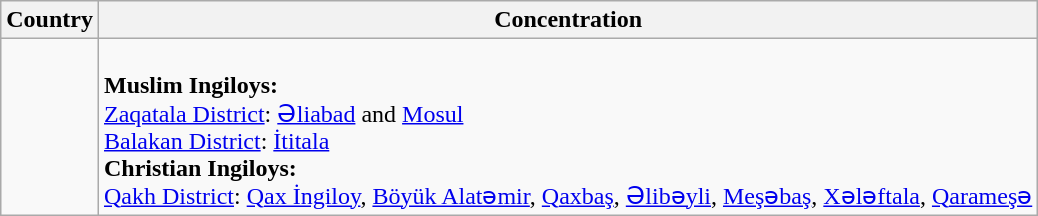<table class="wikitable">
<tr>
<th>Country</th>
<th><strong>Concentration</strong></th>
</tr>
<tr>
<td></td>
<td><br><strong>Muslim Ingiloys:</strong><br><a href='#'>Zaqatala District</a>: <a href='#'>Əliabad</a> and <a href='#'>Mosul</a><br><a href='#'>Balakan District</a>: <a href='#'>İtitala</a><br><strong>Christian Ingiloys:</strong><br><a href='#'>Qakh District</a>: <a href='#'>Qax İngiloy</a>, <a href='#'>Böyük Alatəmir</a>, <a href='#'>Qaxbaş</a>, <a href='#'>Əlibəyli</a>, <a href='#'>Meşəbaş</a>, <a href='#'>Xələftala</a>, <a href='#'>Qarameşə</a></td>
</tr>
</table>
